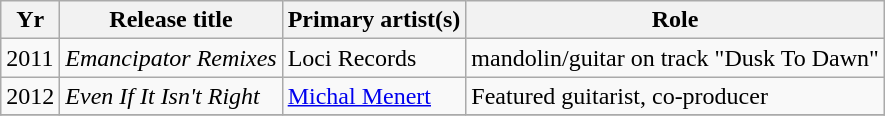<table class="wikitable sortable" style="text-align:left;">
<tr>
<th>Yr</th>
<th>Release title</th>
<th>Primary artist(s)</th>
<th>Role</th>
</tr>
<tr>
<td>2011</td>
<td><em>Emancipator Remixes</em></td>
<td>Loci Records</td>
<td>mandolin/guitar on track "Dusk To Dawn"</td>
</tr>
<tr>
<td>2012</td>
<td><em> Even If It Isn't Right</em></td>
<td><a href='#'>Michal Menert</a></td>
<td>Featured guitarist, co-producer</td>
</tr>
<tr>
</tr>
</table>
